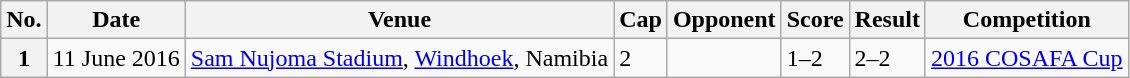<table class="wikitable sortable plainrowheaders">
<tr>
<th scope=col>No.</th>
<th scope=col data-sort-type=date>Date</th>
<th scope=col>Venue</th>
<th scope=col>Cap</th>
<th scope=col>Opponent</th>
<th scope=col>Score</th>
<th scope=col>Result</th>
<th scope=col>Competition</th>
</tr>
<tr>
<th scope=row>1</th>
<td>11 June 2016</td>
<td><a href='#'>Sam Nujoma Stadium</a>, <a href='#'>Windhoek</a>, Namibia</td>
<td>2</td>
<td></td>
<td>1–2</td>
<td>2–2</td>
<td><a href='#'>2016 COSAFA Cup</a></td>
</tr>
</table>
